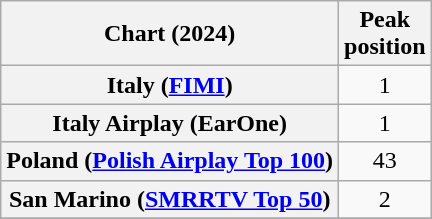<table class="wikitable sortable plainrowheaders" style="text-align:center">
<tr>
<th scope="col">Chart (2024)</th>
<th scope="col">Peak<br>position</th>
</tr>
<tr>
<th scope="row">Italy (<a href='#'>FIMI</a>)</th>
<td>1</td>
</tr>
<tr>
<th scope="row">Italy Airplay (EarOne)</th>
<td>1</td>
</tr>
<tr>
<th scope="row">Poland (<a href='#'>Polish Airplay Top 100</a>)</th>
<td>43</td>
</tr>
<tr>
<th scope="row">San Marino (<a href='#'>SMRRTV Top 50</a>)</th>
<td>2</td>
</tr>
<tr>
</tr>
</table>
